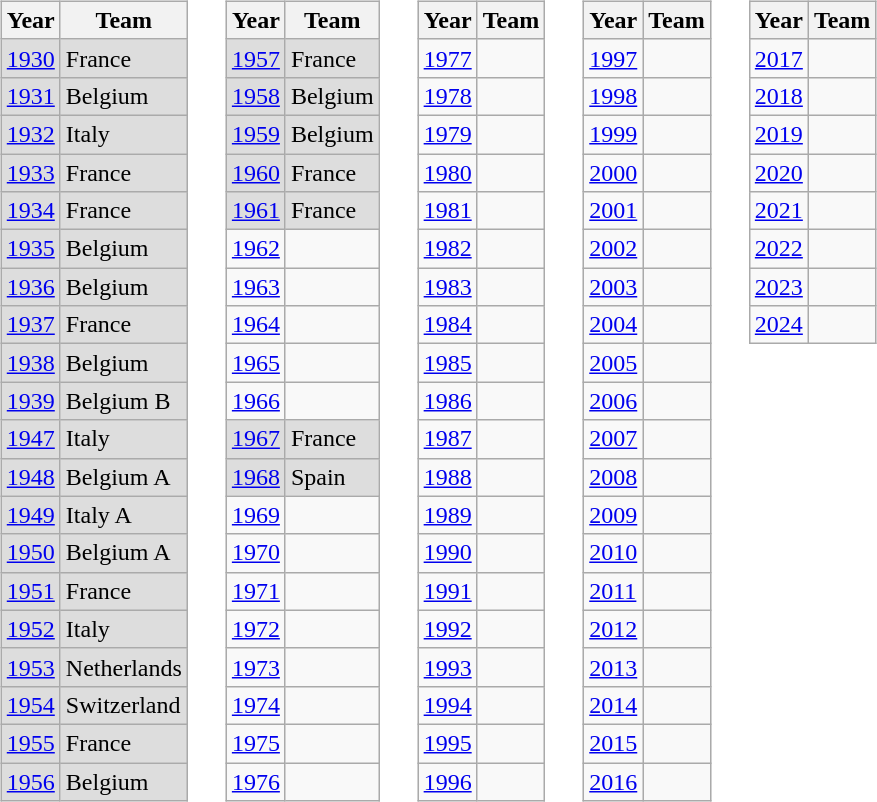<table>
<tr>
<td valign="top"><br><table class="wikitable" border="1">
<tr>
<th>Year</th>
<th>Team</th>
</tr>
<tr style= "background:#DDDDDD;">
<td><a href='#'>1930</a></td>
<td> France</td>
</tr>
<tr style= "background:#DDDDDD;">
<td><a href='#'>1931</a></td>
<td> Belgium</td>
</tr>
<tr style= "background:#DDDDDD;">
<td><a href='#'>1932</a></td>
<td> Italy</td>
</tr>
<tr style= "background:#DDDDDD;">
<td><a href='#'>1933</a></td>
<td> France</td>
</tr>
<tr style= "background:#DDDDDD;">
<td><a href='#'>1934</a></td>
<td> France</td>
</tr>
<tr style= "background:#DDDDDD;">
<td><a href='#'>1935</a></td>
<td> Belgium</td>
</tr>
<tr style= "background:#DDDDDD;">
<td><a href='#'>1936</a></td>
<td> Belgium</td>
</tr>
<tr style= "background:#DDDDDD;">
<td><a href='#'>1937</a></td>
<td> France</td>
</tr>
<tr style= "background:#DDDDDD;">
<td><a href='#'>1938</a></td>
<td> Belgium</td>
</tr>
<tr style= "background:#DDDDDD;">
<td><a href='#'>1939</a></td>
<td> Belgium B</td>
</tr>
<tr style= "background:#DDDDDD;">
<td><a href='#'>1947</a></td>
<td> Italy</td>
</tr>
<tr style= "background:#DDDDDD;">
<td><a href='#'>1948</a></td>
<td> Belgium A</td>
</tr>
<tr style= "background:#DDDDDD;">
<td><a href='#'>1949</a></td>
<td> Italy A</td>
</tr>
<tr style= "background:#DDDDDD;">
<td><a href='#'>1950</a></td>
<td> Belgium A</td>
</tr>
<tr style= "background:#DDDDDD;">
<td><a href='#'>1951</a></td>
<td> France</td>
</tr>
<tr style= "background:#DDDDDD;">
<td><a href='#'>1952</a></td>
<td> Italy</td>
</tr>
<tr style= "background:#DDDDDD;">
<td><a href='#'>1953</a></td>
<td> Netherlands</td>
</tr>
<tr style= "background:#DDDDDD;">
<td><a href='#'>1954</a></td>
<td> Switzerland</td>
</tr>
<tr style= "background:#DDDDDD;">
<td><a href='#'>1955</a></td>
<td> France</td>
</tr>
<tr style= "background:#DDDDDD;">
<td><a href='#'>1956</a></td>
<td> Belgium</td>
</tr>
</table>
</td>
<td width="1"></td>
<td valign="top"><br><table class="wikitable" border="1">
<tr>
<th>Year</th>
<th>Team</th>
</tr>
<tr style= "background:#DDDDDD;">
<td><a href='#'>1957</a></td>
<td> France</td>
</tr>
<tr style= "background:#DDDDDD;">
<td><a href='#'>1958</a></td>
<td> Belgium</td>
</tr>
<tr style= "background:#DDDDDD;">
<td><a href='#'>1959</a></td>
<td> Belgium</td>
</tr>
<tr style= "background:#DDDDDD;">
<td><a href='#'>1960</a></td>
<td> France</td>
</tr>
<tr style= "background:#DDDDDD;">
<td><a href='#'>1961</a></td>
<td> France</td>
</tr>
<tr>
<td><a href='#'>1962</a></td>
<td> </td>
</tr>
<tr>
<td><a href='#'>1963</a></td>
<td> </td>
</tr>
<tr>
<td><a href='#'>1964</a></td>
<td> </td>
</tr>
<tr>
<td><a href='#'>1965</a></td>
<td> </td>
</tr>
<tr>
<td><a href='#'>1966</a></td>
<td> </td>
</tr>
<tr style= "background:#DDDDDD;">
<td><a href='#'>1967</a></td>
<td> France</td>
</tr>
<tr style= "background:#DDDDDD;">
<td><a href='#'>1968</a></td>
<td> Spain</td>
</tr>
<tr>
<td><a href='#'>1969</a></td>
<td> </td>
</tr>
<tr>
<td><a href='#'>1970</a></td>
<td> </td>
</tr>
<tr>
<td><a href='#'>1971</a></td>
<td> </td>
</tr>
<tr>
<td><a href='#'>1972</a></td>
<td> </td>
</tr>
<tr>
<td><a href='#'>1973</a></td>
<td> </td>
</tr>
<tr>
<td><a href='#'>1974</a></td>
<td> </td>
</tr>
<tr>
<td><a href='#'>1975</a></td>
<td> </td>
</tr>
<tr>
<td><a href='#'>1976</a></td>
<td> </td>
</tr>
</table>
</td>
<td width="1"></td>
<td valign="top"><br><table class="wikitable" border="1">
<tr>
<th>Year</th>
<th>Team</th>
</tr>
<tr>
<td><a href='#'>1977</a></td>
<td> </td>
</tr>
<tr>
<td><a href='#'>1978</a></td>
<td> </td>
</tr>
<tr>
<td><a href='#'>1979</a></td>
<td> </td>
</tr>
<tr>
<td><a href='#'>1980</a></td>
<td> </td>
</tr>
<tr>
<td><a href='#'>1981</a></td>
<td> </td>
</tr>
<tr>
<td><a href='#'>1982</a></td>
<td> </td>
</tr>
<tr>
<td><a href='#'>1983</a></td>
<td> </td>
</tr>
<tr>
<td><a href='#'>1984</a></td>
<td> </td>
</tr>
<tr>
<td><a href='#'>1985</a></td>
<td> </td>
</tr>
<tr>
<td><a href='#'>1986</a></td>
<td> </td>
</tr>
<tr>
<td><a href='#'>1987</a></td>
<td> </td>
</tr>
<tr>
<td><a href='#'>1988</a></td>
<td> </td>
</tr>
<tr>
<td><a href='#'>1989</a></td>
<td> </td>
</tr>
<tr>
<td><a href='#'>1990</a></td>
<td> </td>
</tr>
<tr>
<td><a href='#'>1991</a></td>
<td> </td>
</tr>
<tr>
<td><a href='#'>1992</a></td>
<td> </td>
</tr>
<tr>
<td><a href='#'>1993</a></td>
<td> </td>
</tr>
<tr>
<td><a href='#'>1994</a></td>
<td> </td>
</tr>
<tr>
<td><a href='#'>1995</a></td>
<td> </td>
</tr>
<tr>
<td><a href='#'>1996</a></td>
<td> </td>
</tr>
</table>
</td>
<td width="1"></td>
<td valign="top"><br><table class="wikitable" border="1">
<tr>
<th>Year</th>
<th>Team</th>
</tr>
<tr>
<td><a href='#'>1997</a></td>
<td> </td>
</tr>
<tr>
<td><a href='#'>1998</a></td>
<td> </td>
</tr>
<tr>
<td><a href='#'>1999</a></td>
<td> </td>
</tr>
<tr>
<td><a href='#'>2000</a></td>
<td> </td>
</tr>
<tr>
<td><a href='#'>2001</a></td>
<td> </td>
</tr>
<tr>
<td><a href='#'>2002</a></td>
<td> </td>
</tr>
<tr>
<td><a href='#'>2003</a></td>
<td> </td>
</tr>
<tr>
<td><a href='#'>2004</a></td>
<td> </td>
</tr>
<tr>
<td><a href='#'>2005</a></td>
<td> </td>
</tr>
<tr>
<td><a href='#'>2006</a></td>
<td> </td>
</tr>
<tr>
<td><a href='#'>2007</a></td>
<td> </td>
</tr>
<tr>
<td><a href='#'>2008</a></td>
<td> </td>
</tr>
<tr>
<td><a href='#'>2009</a></td>
<td> </td>
</tr>
<tr>
<td><a href='#'>2010</a></td>
<td> </td>
</tr>
<tr>
<td><a href='#'>2011</a></td>
<td> </td>
</tr>
<tr>
<td><a href='#'>2012</a></td>
<td> </td>
</tr>
<tr>
<td><a href='#'>2013</a></td>
<td> </td>
</tr>
<tr>
<td><a href='#'>2014</a></td>
<td> </td>
</tr>
<tr>
<td><a href='#'>2015</a></td>
<td> </td>
</tr>
<tr>
<td><a href='#'>2016</a></td>
<td> </td>
</tr>
</table>
</td>
<td width="1"></td>
<td valign="top"><br><table class="wikitable" border="1">
<tr>
<th>Year</th>
<th>Team</th>
</tr>
<tr>
<td><a href='#'>2017</a></td>
<td> </td>
</tr>
<tr>
<td><a href='#'>2018</a></td>
<td> </td>
</tr>
<tr>
<td><a href='#'>2019</a></td>
<td> </td>
</tr>
<tr>
<td><a href='#'>2020</a></td>
<td> </td>
</tr>
<tr>
<td><a href='#'>2021</a></td>
<td> </td>
</tr>
<tr>
<td><a href='#'>2022</a></td>
<td> </td>
</tr>
<tr>
<td><a href='#'>2023</a></td>
<td> </td>
</tr>
<tr>
<td><a href='#'>2024</a></td>
<td> </td>
</tr>
</table>
</td>
</tr>
</table>
